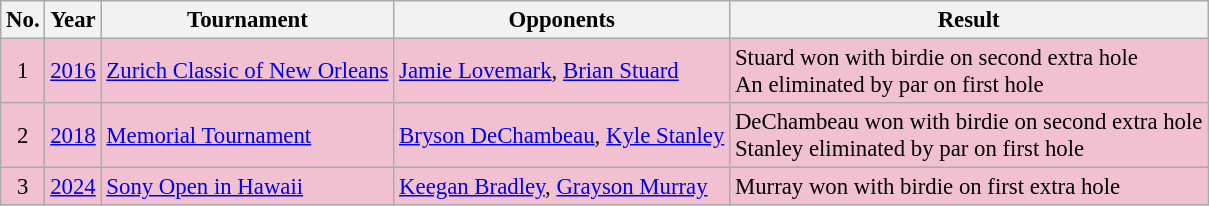<table class="wikitable" style="font-size:95%;">
<tr>
<th>No.</th>
<th>Year</th>
<th>Tournament</th>
<th>Opponents</th>
<th>Result</th>
</tr>
<tr style="background:#F2C1D1;">
<td align=center>1</td>
<td><a href='#'>2016</a></td>
<td><a href='#'>Zurich Classic of New Orleans</a></td>
<td> <a href='#'>Jamie Lovemark</a>,  <a href='#'>Brian Stuard</a></td>
<td>Stuard won with birdie on second extra hole<br>An eliminated by par on first hole</td>
</tr>
<tr style="background:#F2C1D1;">
<td align=center>2</td>
<td><a href='#'>2018</a></td>
<td><a href='#'>Memorial Tournament</a></td>
<td> <a href='#'>Bryson DeChambeau</a>,  <a href='#'>Kyle Stanley</a></td>
<td>DeChambeau won with birdie on second extra hole<br>Stanley eliminated by par on first hole</td>
</tr>
<tr style="background:#F2C1D1;">
<td align=center>3</td>
<td><a href='#'>2024</a></td>
<td><a href='#'>Sony Open in Hawaii</a></td>
<td> <a href='#'>Keegan Bradley</a>,  <a href='#'>Grayson Murray</a></td>
<td>Murray won with birdie on first extra hole</td>
</tr>
</table>
